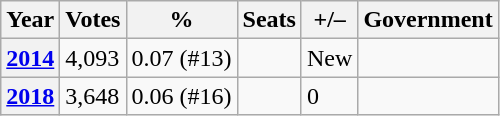<table class="wikitable">
<tr>
<th>Year</th>
<th>Votes</th>
<th>%</th>
<th>Seats</th>
<th>+/–</th>
<th>Government</th>
</tr>
<tr>
<th><a href='#'>2014</a></th>
<td>4,093</td>
<td>0.07 (#13)</td>
<td></td>
<td>New</td>
<td></td>
</tr>
<tr>
<th><a href='#'>2018</a></th>
<td>3,648</td>
<td>0.06 (#16)</td>
<td></td>
<td> 0</td>
<td></td>
</tr>
</table>
